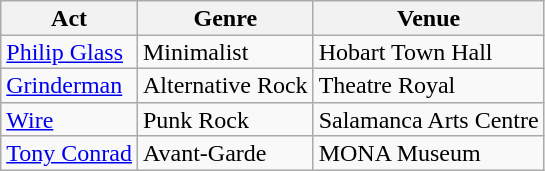<table class="wikitable" style="line-height:0.95em;">
<tr>
<th>Act</th>
<th>Genre</th>
<th>Venue</th>
</tr>
<tr>
<td><a href='#'>Philip Glass</a></td>
<td>Minimalist</td>
<td>Hobart Town Hall</td>
</tr>
<tr>
<td><a href='#'>Grinderman</a></td>
<td>Alternative Rock</td>
<td>Theatre Royal</td>
</tr>
<tr>
<td><a href='#'>Wire</a></td>
<td>Punk Rock</td>
<td>Salamanca Arts Centre</td>
</tr>
<tr>
<td><a href='#'>Tony Conrad</a></td>
<td>Avant-Garde</td>
<td>MONA Museum</td>
</tr>
</table>
